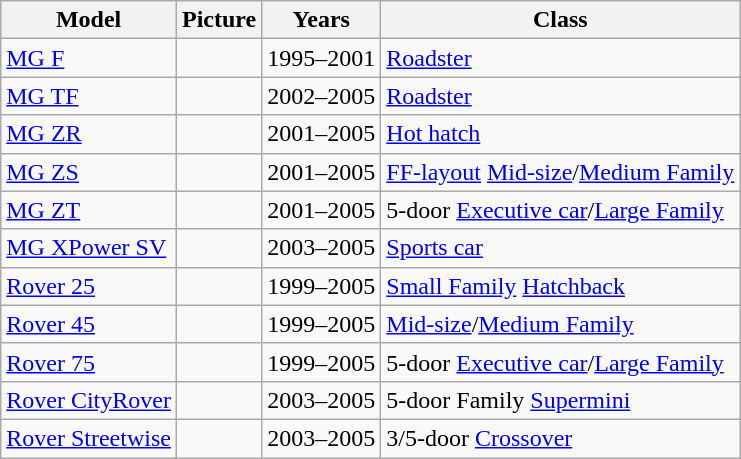<table class="wikitable">
<tr>
<th>Model</th>
<th>Picture</th>
<th>Years</th>
<th>Class</th>
</tr>
<tr>
<td><a href='#'>MG F</a></td>
<td></td>
<td>1995–2001</td>
<td><a href='#'>Roadster</a></td>
</tr>
<tr>
<td><a href='#'>MG TF</a></td>
<td></td>
<td>2002–2005</td>
<td><a href='#'>Roadster</a></td>
</tr>
<tr>
<td><a href='#'>MG ZR</a></td>
<td></td>
<td>2001–2005</td>
<td><a href='#'>Hot hatch</a></td>
</tr>
<tr>
<td><a href='#'>MG ZS</a></td>
<td></td>
<td>2001–2005</td>
<td><a href='#'>FF-layout</a> <a href='#'>Mid-size</a>/<a href='#'>Medium Family</a></td>
</tr>
<tr>
<td><a href='#'>MG ZT</a></td>
<td></td>
<td>2001–2005</td>
<td>5-door <a href='#'>Executive car</a>/<a href='#'>Large Family</a></td>
</tr>
<tr>
<td><a href='#'>MG XPower SV</a></td>
<td></td>
<td>2003–2005</td>
<td><a href='#'>Sports car</a></td>
</tr>
<tr>
<td><a href='#'>Rover 25</a></td>
<td></td>
<td>1999–2005</td>
<td><a href='#'>Small Family</a> <a href='#'>Hatchback</a></td>
</tr>
<tr>
<td><a href='#'>Rover 45</a></td>
<td></td>
<td>1999–2005</td>
<td><a href='#'>Mid-size</a>/<a href='#'>Medium Family</a></td>
</tr>
<tr>
<td><a href='#'>Rover 75</a></td>
<td></td>
<td>1999–2005</td>
<td>5-door <a href='#'>Executive car</a>/<a href='#'>Large Family</a></td>
</tr>
<tr>
<td><a href='#'>Rover CityRover</a></td>
<td></td>
<td>2003–2005</td>
<td>5-door Family <a href='#'>Supermini</a></td>
</tr>
<tr>
<td><a href='#'>Rover Streetwise</a></td>
<td></td>
<td>2003–2005</td>
<td>3/5-door <a href='#'>Crossover</a></td>
</tr>
</table>
